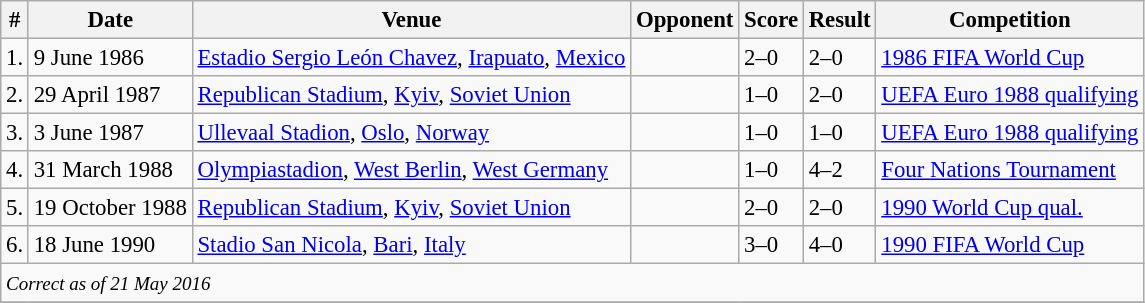<table class="wikitable" style="font-size:95%;">
<tr>
<th>#</th>
<th>Date</th>
<th>Venue</th>
<th>Opponent</th>
<th>Score</th>
<th>Result</th>
<th>Competition</th>
</tr>
<tr>
<td>1.</td>
<td>9 June 1986</td>
<td><a href='#'>Estadio Sergio León Chavez</a>, <a href='#'>Irapuato</a>, <a href='#'>Mexico</a></td>
<td></td>
<td>2–0</td>
<td>2–0</td>
<td><a href='#'>1986 FIFA World Cup</a></td>
</tr>
<tr>
<td>2.</td>
<td>29 April 1987</td>
<td><a href='#'>Republican Stadium</a>, <a href='#'>Kyiv</a>, <a href='#'>Soviet Union</a></td>
<td></td>
<td>1–0</td>
<td>2–0</td>
<td><a href='#'>UEFA Euro 1988 qualifying</a></td>
</tr>
<tr>
<td>3.</td>
<td>3 June 1987</td>
<td><a href='#'>Ullevaal Stadion</a>, <a href='#'>Oslo</a>, <a href='#'>Norway</a></td>
<td></td>
<td>1–0</td>
<td>1–0</td>
<td><a href='#'>UEFA Euro 1988 qualifying</a></td>
</tr>
<tr>
<td>4.</td>
<td>31 March 1988</td>
<td><a href='#'>Olympiastadion</a>, <a href='#'>West Berlin</a>, <a href='#'>West Germany</a></td>
<td></td>
<td>1–0</td>
<td>4–2</td>
<td><a href='#'>Four Nations Tournament</a></td>
</tr>
<tr>
<td>5.</td>
<td>19 October 1988</td>
<td><a href='#'>Republican Stadium</a>, <a href='#'>Kyiv</a>, <a href='#'>Soviet Union</a></td>
<td></td>
<td>2–0</td>
<td>2–0</td>
<td><a href='#'>1990 World Cup qual.</a></td>
</tr>
<tr>
<td>6.</td>
<td>18 June 1990</td>
<td><a href='#'>Stadio San Nicola</a>, <a href='#'>Bari</a>, <a href='#'>Italy</a></td>
<td></td>
<td>3–0</td>
<td>4–0</td>
<td><a href='#'>1990 FIFA World Cup</a></td>
</tr>
<tr>
<td colspan="12"><small><em>Correct as of 21 May 2016</em></small></td>
</tr>
<tr>
</tr>
</table>
